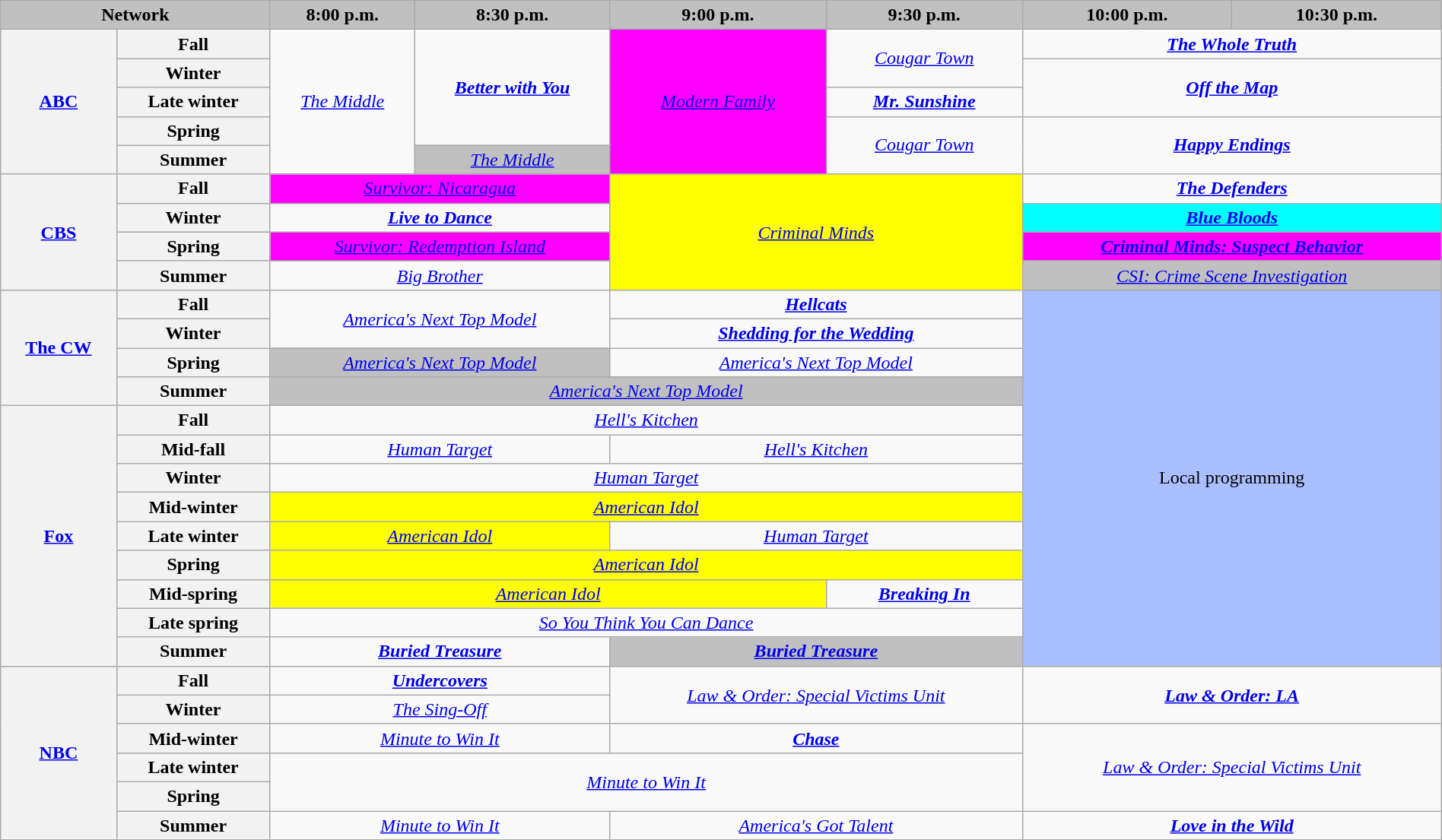<table class="wikitable" style="width:100%;margin-right:0;text-align:center">
<tr>
<th colspan="2" style="background-color:#C0C0C0;text-align:center">Network</th>
<th style="background-color:#C0C0C0;text-align:center">8:00 p.m.</th>
<th style="background-color:#C0C0C0;text-align:center">8:30 p.m.</th>
<th style="background-color:#C0C0C0;text-align:center">9:00 p.m.</th>
<th style="background-color:#C0C0C0;text-align:center">9:30 p.m.</th>
<th style="background-color:#C0C0C0;text-align:center">10:00 p.m.</th>
<th style="background-color:#C0C0C0;text-align:center">10:30 p.m.</th>
</tr>
<tr>
<th rowspan="5"><a href='#'>ABC</a></th>
<th>Fall</th>
<td rowspan="5"><em><a href='#'>The Middle</a></em></td>
<td rowspan="4"><strong><em><a href='#'>Better with You</a></em></strong></td>
<td style="background:magenta;" rowspan="5"><em><a href='#'>Modern Family</a></em> </td>
<td rowspan="2"><em><a href='#'>Cougar Town</a></em></td>
<td colspan="2"><strong><em><a href='#'>The Whole Truth</a></em></strong></td>
</tr>
<tr>
<th>Winter</th>
<td rowspan="2" colspan="2"><strong><em><a href='#'>Off the Map</a></em></strong></td>
</tr>
<tr>
<th>Late winter</th>
<td><strong><em><a href='#'>Mr. Sunshine</a></em></strong></td>
</tr>
<tr>
<th>Spring</th>
<td rowspan="2"><em><a href='#'>Cougar Town</a></em></td>
<td rowspan="2" colspan="2"><strong><em><a href='#'>Happy Endings</a></em></strong></td>
</tr>
<tr>
<th>Summer</th>
<td style="background:#C0C0C0;"><em><a href='#'>The Middle</a></em> </td>
</tr>
<tr>
<th rowspan="4"><a href='#'>CBS</a></th>
<th>Fall</th>
<td style="background:magenta;" colspan="2"><em><a href='#'>Survivor: Nicaragua</a></em> </td>
<td style="background:yellow;" colspan="2" rowspan="4"><em><a href='#'>Criminal Minds</a></em> </td>
<td colspan="2"><strong><em><a href='#'>The Defenders</a></em></strong></td>
</tr>
<tr>
<th>Winter</th>
<td colspan="2"><strong><em><a href='#'>Live to Dance</a></em></strong></td>
<td style="background:cyan;" colspan="2"><strong><em><a href='#'>Blue Bloods</a></em></strong> </td>
</tr>
<tr>
<th>Spring</th>
<td style="background:magenta;" colspan="2"><em><a href='#'>Survivor: Redemption Island</a></em> </td>
<td style="background:magenta;" colspan="2"><strong><em><a href='#'>Criminal Minds: Suspect Behavior</a></em></strong> </td>
</tr>
<tr>
<th>Summer</th>
<td colspan="2"><em><a href='#'>Big Brother</a></em></td>
<td colspan="2" style="background:#C0C0C0;"><em><a href='#'>CSI: Crime Scene Investigation</a></em> </td>
</tr>
<tr>
<th rowspan="4"><a href='#'>The CW</a></th>
<th>Fall</th>
<td colspan="2" rowspan="2"><em><a href='#'>America's Next Top Model</a></em></td>
<td colspan="2"><strong><em><a href='#'>Hellcats</a></em></strong></td>
<td style="background:#abbfff;" colspan="2" rowspan="13">Local programming</td>
</tr>
<tr>
<th>Winter</th>
<td colspan="2"><strong><em><a href='#'>Shedding for the Wedding</a></em></strong></td>
</tr>
<tr>
<th>Spring</th>
<td colspan="2" style="background:#C0C0C0;"><em><a href='#'>America's Next Top Model</a></em> </td>
<td colspan="2"><em><a href='#'>America's Next Top Model</a></em></td>
</tr>
<tr>
<th>Summer</th>
<td style="background:#C0C0C0;" colspan="4"><em><a href='#'>America's Next Top Model</a></em> </td>
</tr>
<tr>
<th rowspan="9"><a href='#'>Fox</a></th>
<th>Fall</th>
<td colspan="4"><em><a href='#'>Hell's Kitchen</a></em></td>
</tr>
<tr>
<th>Mid-fall</th>
<td colspan="2"><em><a href='#'>Human Target</a></em></td>
<td colspan="2"><em><a href='#'>Hell's Kitchen</a></em></td>
</tr>
<tr>
<th>Winter</th>
<td colspan="4"><em><a href='#'>Human Target</a></em></td>
</tr>
<tr>
<th>Mid-winter</th>
<td style="background:yellow;" colspan="4"><em><a href='#'>American Idol</a></em> </td>
</tr>
<tr>
<th>Late winter</th>
<td style="background:yellow;" colspan="2"><em><a href='#'>American Idol</a></em> </td>
<td colspan="2"><em><a href='#'>Human Target</a></em></td>
</tr>
<tr>
<th>Spring</th>
<td style="background:yellow;" colspan="4"><em><a href='#'>American Idol</a></em> </td>
</tr>
<tr>
<th>Mid-spring</th>
<td style="background:yellow;" colspan="3"><em><a href='#'>American Idol</a></em> </td>
<td><strong><em><a href='#'>Breaking In</a></em></strong></td>
</tr>
<tr>
<th>Late spring</th>
<td colspan="4"><em><a href='#'>So You Think You Can Dance</a></em></td>
</tr>
<tr>
<th>Summer</th>
<td colspan="2"><strong><em><a href='#'>Buried Treasure</a></em></strong></td>
<td colspan="2" style="background:#C0C0C0;"><strong><em><a href='#'>Buried Treasure</a></em></strong> </td>
</tr>
<tr>
<th rowspan="6"><a href='#'>NBC</a></th>
<th>Fall</th>
<td colspan="2"><strong><em><a href='#'>Undercovers</a></em></strong></td>
<td colspan="2" rowspan="2"><em><a href='#'>Law & Order: Special Victims Unit</a></em></td>
<td colspan="2" rowspan="2"><strong><em><a href='#'>Law & Order: LA</a></em></strong></td>
</tr>
<tr>
<th>Winter</th>
<td colspan="2"><em><a href='#'>The Sing-Off</a></em></td>
</tr>
<tr>
<th>Mid-winter</th>
<td colspan="2"><em><a href='#'>Minute to Win It</a></em></td>
<td colspan="2"><strong><em><a href='#'>Chase</a></em></strong></td>
<td colspan="2" rowspan="3"><em><a href='#'>Law & Order: Special Victims Unit</a></em></td>
</tr>
<tr>
<th>Late winter</th>
<td colspan="4" rowspan="2"><em><a href='#'>Minute to Win It</a></em></td>
</tr>
<tr>
<th>Spring</th>
</tr>
<tr>
<th>Summer</th>
<td colspan="2"><em><a href='#'>Minute to Win It</a></em></td>
<td colspan="2"><em><a href='#'>America's Got Talent</a></em></td>
<td colspan="2"><strong><em><a href='#'>Love in the Wild</a></em></strong></td>
</tr>
</table>
